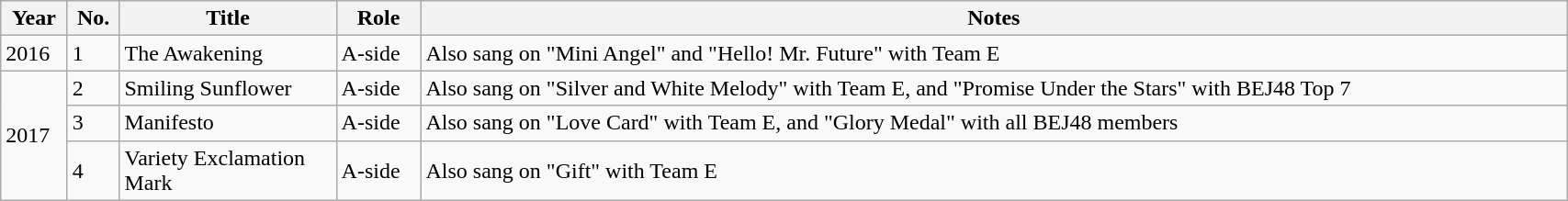<table class="wikitable sortable" style="width:90%;">
<tr>
<th>Year</th>
<th data-sort-type="number">No.</th>
<th style="width:150px;">Title</th>
<th>Role</th>
<th class="unsortable">Notes</th>
</tr>
<tr>
<td>2016</td>
<td>1</td>
<td>The Awakening</td>
<td>A-side</td>
<td>Also sang on "Mini Angel" and "Hello! Mr. Future" with Team E</td>
</tr>
<tr>
<td rowspan="3">2017</td>
<td>2</td>
<td>Smiling Sunflower</td>
<td>A-side</td>
<td>Also sang on "Silver and White Melody" with Team E, and "Promise Under the Stars" with BEJ48 Top 7</td>
</tr>
<tr>
<td>3</td>
<td>Manifesto</td>
<td>A-side</td>
<td>Also sang on "Love Card" with Team E, and "Glory Medal" with all BEJ48 members</td>
</tr>
<tr>
<td>4</td>
<td>Variety Exclamation Mark</td>
<td>A-side</td>
<td>Also sang on "Gift" with Team E</td>
</tr>
</table>
